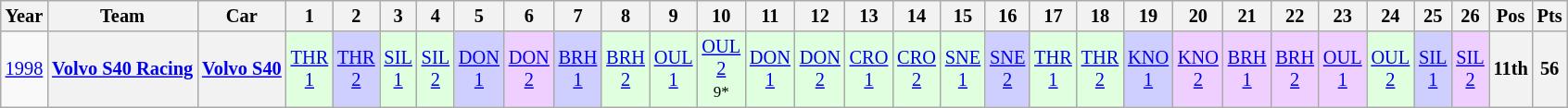<table class="wikitable" style="text-align:center; font-size:85%">
<tr>
<th>Year</th>
<th>Team</th>
<th>Car</th>
<th>1</th>
<th>2</th>
<th>3</th>
<th>4</th>
<th>5</th>
<th>6</th>
<th>7</th>
<th>8</th>
<th>9</th>
<th>10</th>
<th>11</th>
<th>12</th>
<th>13</th>
<th>14</th>
<th>15</th>
<th>16</th>
<th>17</th>
<th>18</th>
<th>19</th>
<th>20</th>
<th>21</th>
<th>22</th>
<th>23</th>
<th>24</th>
<th>25</th>
<th>26</th>
<th>Pos</th>
<th>Pts</th>
</tr>
<tr>
<td><a href='#'>1998</a></td>
<th nowrap><a href='#'>Volvo S40 Racing</a></th>
<th nowrap><a href='#'>Volvo S40</a></th>
<td style="background:#DFFFDF;"><a href='#'>THR<br>1</a><br></td>
<td style="background:#CFCFFF;"><a href='#'>THR<br>2</a><br></td>
<td style="background:#DFFFDF;"><a href='#'>SIL<br>1</a><br></td>
<td style="background:#DFFFDF;"><a href='#'>SIL<br>2</a><br></td>
<td style="background:#CFCFFF;"><a href='#'>DON<br>1</a><br></td>
<td style="background:#EFCFFF;"><a href='#'>DON<br>2</a><br></td>
<td style="background:#CFCFFF;"><a href='#'>BRH<br>1</a><br></td>
<td style="background:#DFFFDF;"><a href='#'>BRH<br>2</a><br></td>
<td style="background:#DFFFDF;"><a href='#'>OUL<br>1</a><br></td>
<td style="background:#DFFFDF;"><a href='#'>OUL<br>2</a><br><small>9*</small></td>
<td style="background:#DFFFDF;"><a href='#'>DON<br>1</a><br></td>
<td style="background:#DFFFDF;"><a href='#'>DON<br>2</a><br></td>
<td style="background:#DFFFDF;"><a href='#'>CRO<br>1</a><br></td>
<td style="background:#DFFFDF;"><a href='#'>CRO<br>2</a><br></td>
<td style="background:#DFFFDF;"><a href='#'>SNE<br>1</a><br></td>
<td style="background:#CFCFFF;"><a href='#'>SNE<br>2</a><br></td>
<td style="background:#DFFFDF;"><a href='#'>THR<br>1</a><br></td>
<td style="background:#DFFFDF;"><a href='#'>THR<br>2</a><br></td>
<td style="background:#CFCFFF;"><a href='#'>KNO<br>1</a><br></td>
<td style="background:#EFCFFF;"><a href='#'>KNO<br>2</a><br></td>
<td style="background:#EFCFFF;"><a href='#'>BRH<br>1</a><br></td>
<td style="background:#EFCFFF;"><a href='#'>BRH<br>2</a><br></td>
<td style="background:#EFCFFF;"><a href='#'>OUL<br>1</a><br></td>
<td style="background:#DFFFDF;"><a href='#'>OUL<br>2</a><br></td>
<td style="background:#CFCFFF;"><a href='#'>SIL<br>1</a><br></td>
<td style="background:#EFCFFF;"><a href='#'>SIL<br>2</a><br></td>
<th>11th</th>
<th>56</th>
</tr>
</table>
